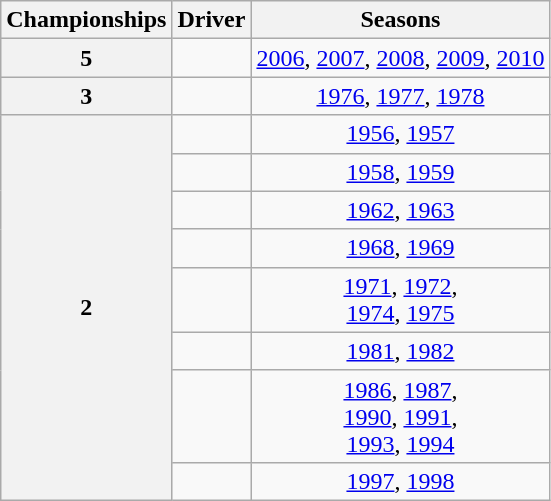<table class="wikitable">
<tr>
<th>Championships</th>
<th>Driver</th>
<th>Seasons</th>
</tr>
<tr style="text-align:center;">
<th>5</th>
<td style="text-align:left;"></td>
<td><a href='#'>2006</a>, <a href='#'>2007</a>, <a href='#'>2008</a>, <a href='#'>2009</a>, <a href='#'>2010</a></td>
</tr>
<tr style="text-align:center;">
<th>3</th>
<td style="text-align:left;"></td>
<td><a href='#'>1976</a>, <a href='#'>1977</a>, <a href='#'>1978</a></td>
</tr>
<tr style="text-align:center;">
<th rowspan=8>2</th>
<td style="text-align:left;"></td>
<td><a href='#'>1956</a>, <a href='#'>1957</a></td>
</tr>
<tr style="text-align:center;">
<td style="text-align:left;"></td>
<td><a href='#'>1958</a>, <a href='#'>1959</a></td>
</tr>
<tr style="text-align:center;">
<td style="text-align:left;"></td>
<td><a href='#'>1962</a>, <a href='#'>1963</a></td>
</tr>
<tr style="text-align:center;">
<td style="text-align:left;"></td>
<td><a href='#'>1968</a>, <a href='#'>1969</a></td>
</tr>
<tr style="text-align:center;">
<td style="text-align:left;"></td>
<td><a href='#'>1971</a>, <a href='#'>1972</a>,<br><a href='#'>1974</a>, <a href='#'>1975</a></td>
</tr>
<tr style="text-align:center;">
<td style="text-align:left;"></td>
<td><a href='#'>1981</a>, <a href='#'>1982</a></td>
</tr>
<tr style="text-align:center;">
<td style="text-align:left;"></td>
<td><a href='#'>1986</a>, <a href='#'>1987</a>,<br><a href='#'>1990</a>, <a href='#'>1991</a>,<br><a href='#'>1993</a>, <a href='#'>1994</a></td>
</tr>
<tr style="text-align:center;">
<td style="text-align:left;"></td>
<td><a href='#'>1997</a>, <a href='#'>1998</a></td>
</tr>
</table>
